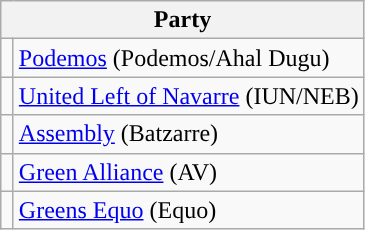<table class="wikitable" style="text-align:left;">
<tr>
<th colspan="2">Party</th>
</tr>
<tr>
<td width="1"></td>
<td><a href='#'>Podemos</a> (Podemos/Ahal Dugu)</td>
</tr>
<tr>
<td></td>
<td><a href='#'>United Left of Navarre</a> (IUN/NEB)</td>
</tr>
<tr>
<td></td>
<td><a href='#'>Assembly</a> (Batzarre)</td>
</tr>
<tr>
<td></td>
<td><a href='#'>Green Alliance</a> (AV)</td>
</tr>
<tr>
<td></td>
<td><a href='#'>Greens Equo</a> (Equo)</td>
</tr>
</table>
